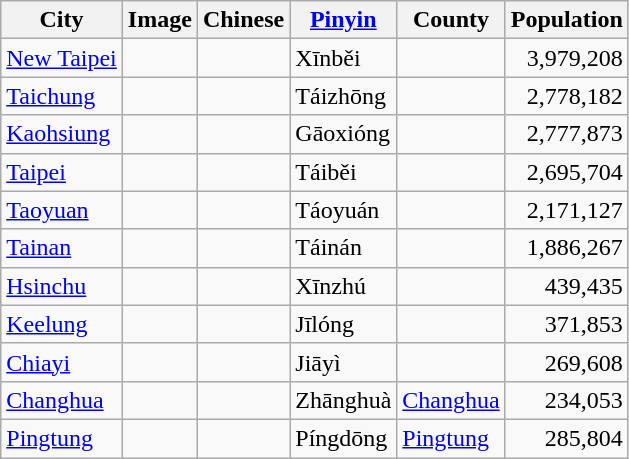<table class="wikitable sortable" style="text-align:right;">
<tr>
<th>City</th>
<th>Image</th>
<th>Chinese</th>
<th><a href='#'>Pinyin</a></th>
<th>County</th>
<th>Population </th>
</tr>
<tr>
<td align="left"><a href='#'>New Taipei</a></td>
<td align="left"></td>
<td align="left"><span></span></td>
<td align="left">Xīnběi</td>
<td align="left"></td>
<td>3,979,208</td>
</tr>
<tr>
<td align="left"><a href='#'>Taichung</a></td>
<td align="left"></td>
<td align="left"><span></span></td>
<td align="left">Táizhōng</td>
<td align="left"></td>
<td>2,778,182</td>
</tr>
<tr>
<td align="left"><a href='#'>Kaohsiung</a></td>
<td align="left"></td>
<td align="left"><span></span></td>
<td align="left">Gāoxióng</td>
<td align="left"></td>
<td>2,777,873</td>
</tr>
<tr>
<td align="left"><a href='#'>Taipei</a></td>
<td align="left"></td>
<td align="left"><span></span></td>
<td align="left">Táiběi</td>
<td align="left"></td>
<td>2,695,704</td>
</tr>
<tr>
<td align="left"><a href='#'>Taoyuan</a></td>
<td align="left"></td>
<td align="left"><span></span></td>
<td align="left">Táoyuán</td>
<td align="left"></td>
<td>2,171,127</td>
</tr>
<tr>
<td align="left"><a href='#'>Tainan</a></td>
<td align="left"></td>
<td align="left"><span></span></td>
<td align="left">Táinán</td>
<td align="left"></td>
<td>1,886,267</td>
</tr>
<tr>
<td align="left"><a href='#'>Hsinchu</a></td>
<td align="left"></td>
<td align="left"><span></span></td>
<td align="left">Xīnzhú</td>
<td align="left"></td>
<td>439,435</td>
</tr>
<tr>
<td align="left"><a href='#'>Keelung</a></td>
<td align="left"></td>
<td align="left"><span></span></td>
<td align="left">Jīlóng</td>
<td align="left"></td>
<td>371,853</td>
</tr>
<tr>
<td align="left"><a href='#'>Chiayi</a></td>
<td align="left"></td>
<td align="left"><span></span></td>
<td align="left">Jiāyì</td>
<td align="left"></td>
<td>269,608</td>
</tr>
<tr>
<td align="left"><a href='#'>Changhua</a></td>
<td align="left"></td>
<td align="left"><span></span></td>
<td align="left">Zhānghuà</td>
<td align="left"><a href='#'>Changhua</a></td>
<td>234,053</td>
</tr>
<tr>
<td align="left"><a href='#'>Pingtung</a></td>
<td align="left"></td>
<td align="left"><span></span></td>
<td align="left">Píngdōng</td>
<td align="left"><a href='#'>Pingtung</a></td>
<td>285,804</td>
</tr>
</table>
